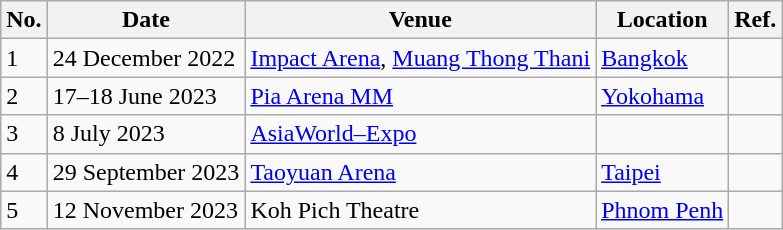<table class="wikitable">
<tr>
<th>No.</th>
<th>Date</th>
<th>Venue</th>
<th>Location</th>
<th>Ref.</th>
</tr>
<tr>
<td>1</td>
<td>24 December 2022</td>
<td><a href='#'>Impact Arena</a>, <a href='#'>Muang Thong Thani</a></td>
<td><a href='#'>Bangkok</a> </td>
<td style="text-align:center;"></td>
</tr>
<tr>
<td>2</td>
<td>17–18 June 2023</td>
<td><a href='#'>Pia Arena MM</a></td>
<td><a href='#'>Yokohama</a> </td>
<td style="text-align:center;"></td>
</tr>
<tr>
<td>3</td>
<td>8 July 2023</td>
<td><a href='#'>AsiaWorld–Expo</a></td>
<td></td>
<td style="text-align:center;"></td>
</tr>
<tr>
<td>4</td>
<td>29 September 2023</td>
<td><a href='#'>Taoyuan Arena</a></td>
<td><a href='#'>Taipei</a> </td>
<td></td>
</tr>
<tr>
<td>5</td>
<td>12 November 2023</td>
<td>Koh Pich Theatre</td>
<td><a href='#'>Phnom Penh</a> </td>
<td></td>
</tr>
</table>
